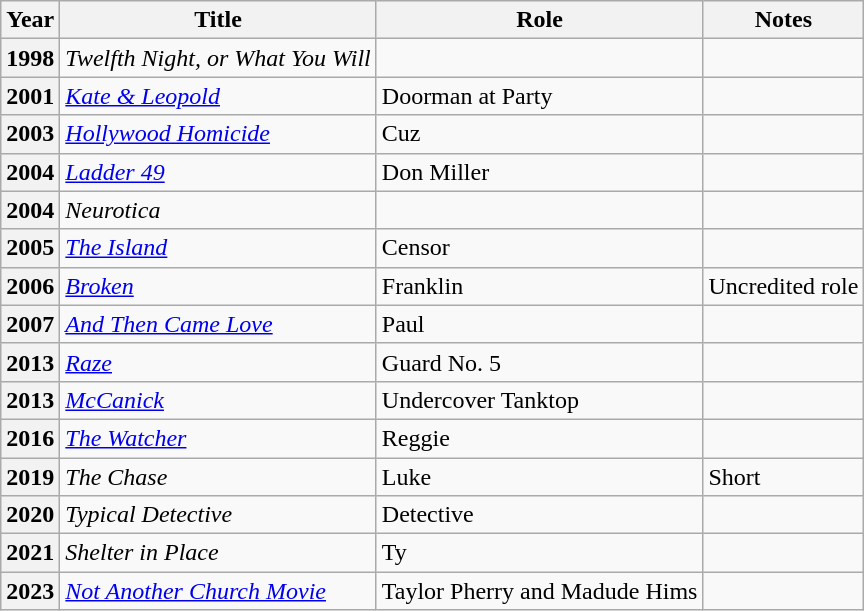<table class="wikitable sortable plainrowheaders">
<tr>
<th scope="col">Year</th>
<th scope="col">Title</th>
<th scope="col">Role</th>
<th scope="col" class="unsortable">Notes</th>
</tr>
<tr>
<th scope="row">1998</th>
<td><em>Twelfth Night, or What You Will</em></td>
<td></td>
<td></td>
</tr>
<tr>
<th scope="row">2001</th>
<td><em><a href='#'>Kate & Leopold</a></em></td>
<td>Doorman at Party</td>
<td></td>
</tr>
<tr>
<th scope="row">2003</th>
<td><em><a href='#'>Hollywood Homicide</a></em></td>
<td>Cuz</td>
<td></td>
</tr>
<tr>
<th scope="row">2004</th>
<td><em><a href='#'>Ladder 49</a></em></td>
<td>Don Miller</td>
<td></td>
</tr>
<tr>
<th scope="row">2004</th>
<td><em>Neurotica</em></td>
<td></td>
<td></td>
</tr>
<tr>
<th scope="row">2005</th>
<td><em><a href='#'>The Island</a></em></td>
<td>Censor</td>
<td></td>
</tr>
<tr>
<th scope="row">2006</th>
<td><em><a href='#'>Broken</a></em></td>
<td>Franklin</td>
<td>Uncredited role</td>
</tr>
<tr>
<th scope="row">2007</th>
<td><em><a href='#'>And Then Came Love</a></em></td>
<td>Paul</td>
<td></td>
</tr>
<tr>
<th scope="row">2013</th>
<td><em><a href='#'>Raze</a></em></td>
<td>Guard No. 5</td>
<td></td>
</tr>
<tr>
<th scope="row">2013</th>
<td><em><a href='#'>McCanick</a></em></td>
<td>Undercover Tanktop</td>
<td></td>
</tr>
<tr>
<th scope="row">2016</th>
<td><em><a href='#'>The Watcher</a></em></td>
<td>Reggie</td>
<td></td>
</tr>
<tr>
<th scope="row">2019</th>
<td><em>The Chase</em></td>
<td>Luke</td>
<td>Short</td>
</tr>
<tr>
<th scope="row">2020</th>
<td><em>Typical Detective</em></td>
<td>Detective</td>
</tr>
<tr>
<th scope="row">2021</th>
<td><em>Shelter in Place</em></td>
<td>Ty</td>
<td></td>
</tr>
<tr>
<th scope="row">2023</th>
<td><em><a href='#'>Not Another Church Movie</a></em></td>
<td>Taylor Pherry and Madude Hims</td>
<td></td>
</tr>
</table>
